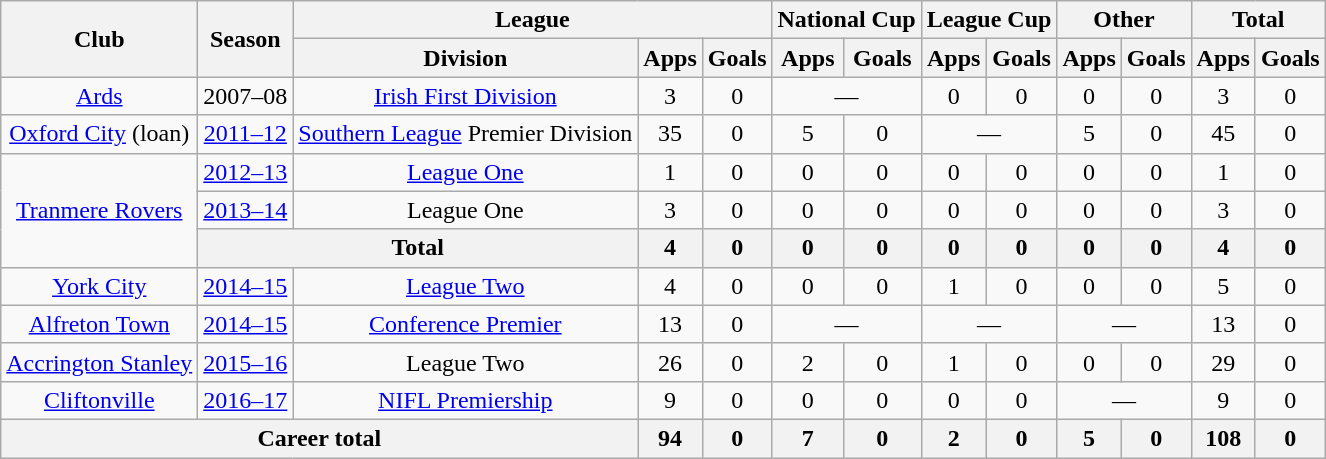<table class=wikitable style="text-align: center;">
<tr>
<th rowspan=2>Club</th>
<th rowspan=2>Season</th>
<th colspan=3>League</th>
<th colspan=2>National Cup</th>
<th colspan=2>League Cup</th>
<th colspan=2>Other</th>
<th colspan=2>Total</th>
</tr>
<tr>
<th>Division</th>
<th>Apps</th>
<th>Goals</th>
<th>Apps</th>
<th>Goals</th>
<th>Apps</th>
<th>Goals</th>
<th>Apps</th>
<th>Goals</th>
<th>Apps</th>
<th>Goals</th>
</tr>
<tr>
<td><a href='#'>Ards</a></td>
<td>2007–08</td>
<td><a href='#'>Irish First Division</a></td>
<td>3</td>
<td>0</td>
<td colspan=2>—</td>
<td>0</td>
<td>0</td>
<td>0</td>
<td>0</td>
<td>3</td>
<td>0</td>
</tr>
<tr>
<td><a href='#'>Oxford City</a> (loan)</td>
<td><a href='#'>2011–12</a></td>
<td><a href='#'>Southern League</a> Premier Division</td>
<td>35</td>
<td>0</td>
<td>5</td>
<td>0</td>
<td colspan=2>—</td>
<td>5</td>
<td>0</td>
<td>45</td>
<td>0</td>
</tr>
<tr>
<td rowspan=3><a href='#'>Tranmere Rovers</a></td>
<td><a href='#'>2012–13</a></td>
<td><a href='#'>League One</a></td>
<td>1</td>
<td>0</td>
<td>0</td>
<td>0</td>
<td>0</td>
<td>0</td>
<td>0</td>
<td>0</td>
<td>1</td>
<td>0</td>
</tr>
<tr>
<td><a href='#'>2013–14</a></td>
<td>League One</td>
<td>3</td>
<td>0</td>
<td>0</td>
<td>0</td>
<td>0</td>
<td>0</td>
<td>0</td>
<td>0</td>
<td>3</td>
<td>0</td>
</tr>
<tr>
<th colspan=2>Total</th>
<th>4</th>
<th>0</th>
<th>0</th>
<th>0</th>
<th>0</th>
<th>0</th>
<th>0</th>
<th>0</th>
<th>4</th>
<th>0</th>
</tr>
<tr>
<td><a href='#'>York City</a></td>
<td><a href='#'>2014–15</a></td>
<td><a href='#'>League Two</a></td>
<td>4</td>
<td>0</td>
<td>0</td>
<td>0</td>
<td>1</td>
<td>0</td>
<td>0</td>
<td>0</td>
<td>5</td>
<td>0</td>
</tr>
<tr>
<td><a href='#'>Alfreton Town</a></td>
<td><a href='#'>2014–15</a></td>
<td><a href='#'>Conference Premier</a></td>
<td>13</td>
<td>0</td>
<td colspan=2>—</td>
<td colspan=2>—</td>
<td colspan=2>—</td>
<td>13</td>
<td>0</td>
</tr>
<tr>
<td><a href='#'>Accrington Stanley</a></td>
<td><a href='#'>2015–16</a></td>
<td>League Two</td>
<td>26</td>
<td>0</td>
<td>2</td>
<td>0</td>
<td>1</td>
<td>0</td>
<td>0</td>
<td>0</td>
<td>29</td>
<td>0</td>
</tr>
<tr>
<td><a href='#'>Cliftonville</a></td>
<td><a href='#'>2016–17</a></td>
<td><a href='#'>NIFL Premiership</a></td>
<td>9</td>
<td>0</td>
<td>0</td>
<td>0</td>
<td>0</td>
<td>0</td>
<td colspan=2>—</td>
<td>9</td>
<td>0</td>
</tr>
<tr>
<th colspan=3>Career total</th>
<th>94</th>
<th>0</th>
<th>7</th>
<th>0</th>
<th>2</th>
<th>0</th>
<th>5</th>
<th>0</th>
<th>108</th>
<th>0</th>
</tr>
</table>
